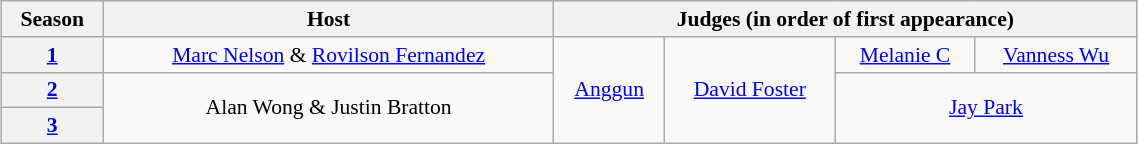<table class="wikitable" style="margin-left: auto; margin-right: auto; border: none; text-align:center; font-size:90%; width: 60%;">
<tr>
<th>Season</th>
<th>Host</th>
<th colspan="4">Judges (in order of first appearance)</th>
</tr>
<tr>
<th scope="row"><a href='#'>1</a></th>
<td><a href='#'>Marc Nelson</a> & <a href='#'>Rovilson Fernandez</a></td>
<td rowspan="3"><a href='#'>Anggun</a></td>
<td rowspan="3"><a href='#'>David Foster</a></td>
<td><a href='#'>Melanie C</a></td>
<td><a href='#'>Vanness Wu</a></td>
</tr>
<tr>
<th scope="row"><a href='#'>2</a></th>
<td rowspan="2">Alan Wong & Justin Bratton</td>
<td colspan="2" rowspan="2"><a href='#'>Jay Park</a></td>
</tr>
<tr>
<th scope="row"><a href='#'>3</a></th>
</tr>
</table>
